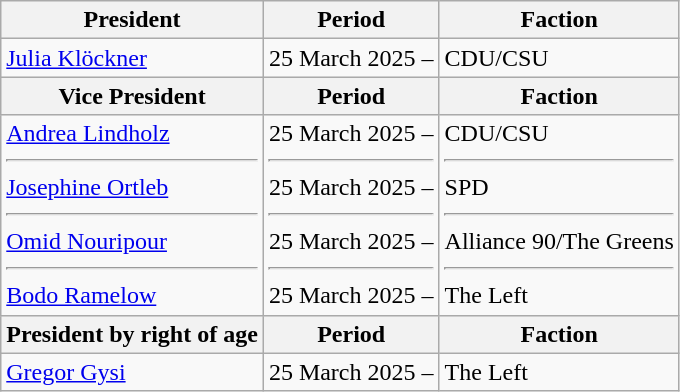<table class="wikitable">
<tr>
<th>President</th>
<th>Period</th>
<th>Faction</th>
</tr>
<tr>
<td><a href='#'>Julia Klöckner</a></td>
<td>25 March 2025 –</td>
<td>CDU/CSU</td>
</tr>
<tr>
<th>Vice President</th>
<th>Period</th>
<th>Faction</th>
</tr>
<tr>
<td><a href='#'>Andrea Lindholz</a><hr><a href='#'>Josephine Ortleb</a><hr><a href='#'>Omid Nouripour</a><hr><a href='#'>Bodo Ramelow</a></td>
<td>25 March 2025 –<hr>25 March 2025 –<hr>25 March 2025 –<hr>25 March 2025 –</td>
<td>CDU/CSU<hr>SPD<hr>Alliance 90/The Greens<hr>The Left</td>
</tr>
<tr>
<th>President by right of age</th>
<th>Period</th>
<th>Faction</th>
</tr>
<tr>
<td><a href='#'>Gregor Gysi</a></td>
<td>25 March 2025 –</td>
<td>The Left</td>
</tr>
</table>
